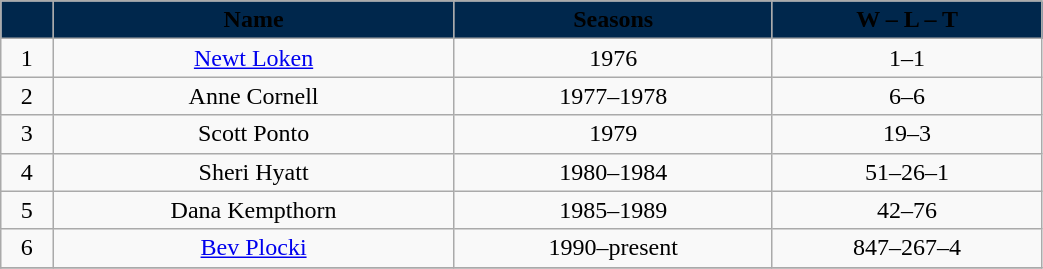<table class="wikitable" width="55%">
<tr>
<th style="background-color:#00274C;"></th>
<th style="background-color:#00274C;"><span>Name</span></th>
<th style="background-color:#00274C;"><span>Seasons</span></th>
<th style="background-color:#00274C;"><span>W – L – T</span></th>
</tr>
<tr align="center">
<td>1</td>
<td><a href='#'>Newt Loken</a></td>
<td>1976</td>
<td>1–1</td>
</tr>
<tr align="center">
<td>2</td>
<td>Anne Cornell</td>
<td>1977–1978</td>
<td>6–6</td>
</tr>
<tr align="center">
<td>3</td>
<td>Scott Ponto</td>
<td>1979</td>
<td>19–3</td>
</tr>
<tr align="center">
<td>4</td>
<td>Sheri Hyatt</td>
<td>1980–1984</td>
<td>51–26–1</td>
</tr>
<tr align="center">
<td>5</td>
<td>Dana Kempthorn</td>
<td>1985–1989</td>
<td>42–76</td>
</tr>
<tr align="center">
<td>6</td>
<td><a href='#'>Bev Plocki</a></td>
<td>1990–present</td>
<td>847–267–4</td>
</tr>
<tr align="center">
</tr>
</table>
